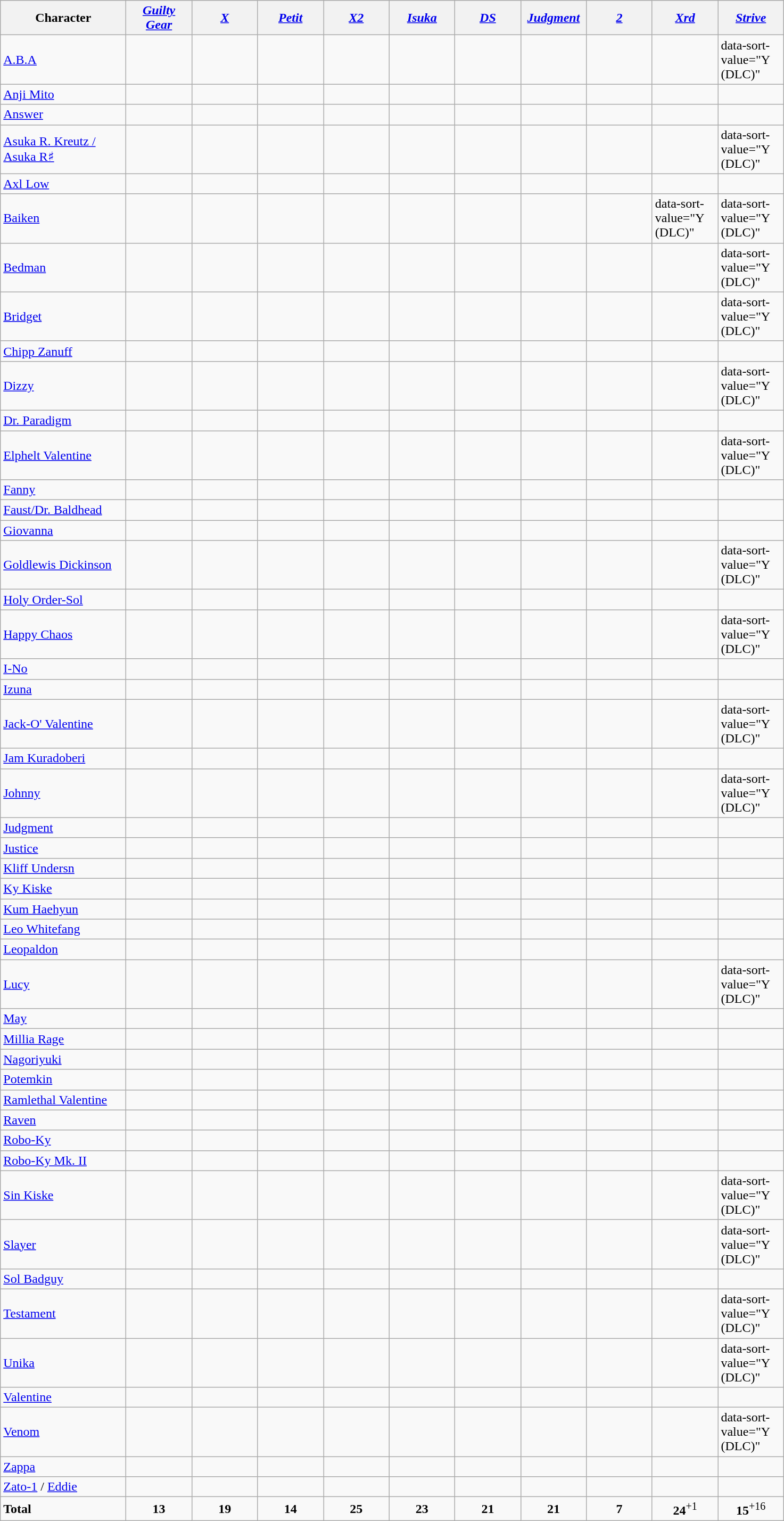<table class="wikitable sortable">
<tr>
<th width=150>Character</th>
<th style="text-align:center; width:75px;"><em><a href='#'>Guilty Gear</a></em></th>
<th style="text-align:center; width:75px;"><em><a href='#'>X</a></em></th>
<th style="text-align:center; width:75px;"><em><a href='#'>Petit</a></em></th>
<th style="text-align:center; width:75px;"><em><a href='#'>X2</a></em></th>
<th style="text-align:center; width:75px;"><em><a href='#'>Isuka</a></em></th>
<th style="text-align:center; width:75px;"><em><a href='#'>DS</a></em></th>
<th style="text-align:center; width:75px;"><em><a href='#'>Judgment</a></em></th>
<th style="text-align:center; width:75px;"><em><a href='#'>2</a></em></th>
<th style="text-align:center; width:75px;"><em><a href='#'>Xrd</a></em></th>
<th style="text-align:center; width:75px;"><em><a href='#'>Strive</a></em></th>
</tr>
<tr>
<td> <a href='#'>A.B.A</a></td>
<td></td>
<td></td>
<td></td>
<td></td>
<td></td>
<td></td>
<td></td>
<td></td>
<td></td>
<td>data-sort-value="Y (DLC)" </td>
</tr>
<tr>
<td> <a href='#'>Anji Mito</a></td>
<td></td>
<td></td>
<td></td>
<td></td>
<td></td>
<td></td>
<td></td>
<td></td>
<td></td>
<td></td>
</tr>
<tr>
<td> <a href='#'>Answer</a></td>
<td></td>
<td></td>
<td></td>
<td></td>
<td></td>
<td></td>
<td></td>
<td></td>
<td></td>
<td></td>
</tr>
<tr>
<td> <a href='#'>Asuka R. Kreutz / Asuka R♯</a></td>
<td></td>
<td></td>
<td></td>
<td></td>
<td></td>
<td></td>
<td></td>
<td></td>
<td></td>
<td>data-sort-value="Y (DLC)" </td>
</tr>
<tr>
<td> <a href='#'>Axl Low</a></td>
<td></td>
<td></td>
<td></td>
<td></td>
<td></td>
<td></td>
<td></td>
<td></td>
<td></td>
<td></td>
</tr>
<tr>
<td> <a href='#'>Baiken</a></td>
<td></td>
<td></td>
<td></td>
<td></td>
<td></td>
<td></td>
<td></td>
<td></td>
<td>data-sort-value="Y (DLC)" </td>
<td>data-sort-value="Y (DLC)" </td>
</tr>
<tr>
<td> <a href='#'>Bedman</a></td>
<td></td>
<td></td>
<td></td>
<td></td>
<td></td>
<td></td>
<td></td>
<td></td>
<td></td>
<td>data-sort-value="Y (DLC)" </td>
</tr>
<tr>
<td> <a href='#'>Bridget</a></td>
<td></td>
<td></td>
<td></td>
<td></td>
<td></td>
<td></td>
<td></td>
<td></td>
<td></td>
<td>data-sort-value="Y (DLC)" </td>
</tr>
<tr>
<td> <a href='#'>Chipp Zanuff</a></td>
<td></td>
<td></td>
<td></td>
<td></td>
<td></td>
<td></td>
<td></td>
<td></td>
<td></td>
<td></td>
</tr>
<tr>
<td> <a href='#'>Dizzy</a></td>
<td></td>
<td></td>
<td></td>
<td></td>
<td></td>
<td></td>
<td></td>
<td></td>
<td></td>
<td>data-sort-value="Y (DLC)" </td>
</tr>
<tr>
<td> <a href='#'>Dr. Paradigm</a></td>
<td></td>
<td></td>
<td></td>
<td></td>
<td></td>
<td></td>
<td></td>
<td></td>
<td></td>
<td></td>
</tr>
<tr>
<td> <a href='#'>Elphelt Valentine</a></td>
<td></td>
<td></td>
<td></td>
<td></td>
<td></td>
<td></td>
<td></td>
<td></td>
<td></td>
<td>data-sort-value="Y (DLC)" </td>
</tr>
<tr>
<td> <a href='#'>Fanny</a></td>
<td></td>
<td></td>
<td></td>
<td></td>
<td></td>
<td></td>
<td></td>
<td></td>
<td></td>
<td></td>
</tr>
<tr>
<td> <a href='#'>Faust/Dr. Baldhead</a></td>
<td></td>
<td></td>
<td></td>
<td></td>
<td></td>
<td></td>
<td></td>
<td></td>
<td></td>
<td></td>
</tr>
<tr>
<td> <a href='#'>Giovanna</a></td>
<td></td>
<td></td>
<td></td>
<td></td>
<td></td>
<td></td>
<td></td>
<td></td>
<td></td>
<td></td>
</tr>
<tr>
<td> <a href='#'>Goldlewis Dickinson</a></td>
<td></td>
<td></td>
<td></td>
<td></td>
<td></td>
<td></td>
<td></td>
<td></td>
<td></td>
<td>data-sort-value="Y (DLC)" </td>
</tr>
<tr>
<td> <a href='#'>Holy Order-Sol</a></td>
<td></td>
<td></td>
<td></td>
<td></td>
<td></td>
<td></td>
<td></td>
<td></td>
<td></td>
<td></td>
</tr>
<tr>
<td> <a href='#'>Happy Chaos</a></td>
<td></td>
<td></td>
<td></td>
<td></td>
<td></td>
<td></td>
<td></td>
<td></td>
<td></td>
<td>data-sort-value="Y (DLC)" </td>
</tr>
<tr>
<td> <a href='#'>I-No</a></td>
<td></td>
<td></td>
<td></td>
<td></td>
<td></td>
<td></td>
<td></td>
<td></td>
<td></td>
<td></td>
</tr>
<tr>
<td> <a href='#'>Izuna</a></td>
<td></td>
<td></td>
<td></td>
<td></td>
<td></td>
<td></td>
<td></td>
<td></td>
<td></td>
<td></td>
</tr>
<tr>
<td> <a href='#'>Jack-O' Valentine</a></td>
<td></td>
<td></td>
<td></td>
<td></td>
<td></td>
<td></td>
<td></td>
<td></td>
<td></td>
<td>data-sort-value="Y (DLC)" </td>
</tr>
<tr>
<td> <a href='#'>Jam Kuradoberi</a></td>
<td></td>
<td></td>
<td></td>
<td></td>
<td></td>
<td></td>
<td></td>
<td></td>
<td></td>
<td></td>
</tr>
<tr>
<td> <a href='#'>Johnny</a></td>
<td></td>
<td></td>
<td></td>
<td></td>
<td></td>
<td></td>
<td></td>
<td></td>
<td></td>
<td>data-sort-value="Y (DLC)" </td>
</tr>
<tr>
<td>  <a href='#'>Judgment</a></td>
<td></td>
<td></td>
<td></td>
<td></td>
<td></td>
<td></td>
<td></td>
<td></td>
<td></td>
<td></td>
</tr>
<tr>
<td> <a href='#'>Justice</a></td>
<td></td>
<td></td>
<td></td>
<td></td>
<td></td>
<td></td>
<td></td>
<td></td>
<td></td>
<td></td>
</tr>
<tr>
<td> <a href='#'>Kliff Undersn</a></td>
<td></td>
<td></td>
<td></td>
<td></td>
<td></td>
<td></td>
<td></td>
<td></td>
<td></td>
<td></td>
</tr>
<tr>
<td> <a href='#'>Ky Kiske</a></td>
<td></td>
<td></td>
<td></td>
<td></td>
<td></td>
<td></td>
<td></td>
<td></td>
<td></td>
<td></td>
</tr>
<tr>
<td> <a href='#'>Kum Haehyun</a></td>
<td></td>
<td></td>
<td></td>
<td></td>
<td></td>
<td></td>
<td></td>
<td></td>
<td></td>
<td></td>
</tr>
<tr>
<td> <a href='#'>Leo Whitefang</a></td>
<td></td>
<td></td>
<td></td>
<td></td>
<td></td>
<td></td>
<td></td>
<td></td>
<td></td>
<td></td>
</tr>
<tr>
<td> <a href='#'>Leopaldon</a></td>
<td></td>
<td></td>
<td></td>
<td></td>
<td></td>
<td></td>
<td></td>
<td></td>
<td></td>
<td></td>
</tr>
<tr>
<td> <a href='#'>Lucy</a></td>
<td></td>
<td></td>
<td></td>
<td></td>
<td></td>
<td></td>
<td></td>
<td></td>
<td></td>
<td>data-sort-value="Y (DLC)" </td>
</tr>
<tr>
<td> <a href='#'>May</a></td>
<td></td>
<td></td>
<td></td>
<td></td>
<td></td>
<td></td>
<td></td>
<td></td>
<td></td>
<td></td>
</tr>
<tr>
<td> <a href='#'>Millia Rage</a></td>
<td></td>
<td></td>
<td></td>
<td></td>
<td></td>
<td></td>
<td></td>
<td></td>
<td></td>
<td></td>
</tr>
<tr>
<td> <a href='#'>Nagoriyuki</a></td>
<td></td>
<td></td>
<td></td>
<td></td>
<td></td>
<td></td>
<td></td>
<td></td>
<td></td>
<td></td>
</tr>
<tr>
<td> <a href='#'>Potemkin</a></td>
<td></td>
<td></td>
<td></td>
<td></td>
<td></td>
<td></td>
<td></td>
<td></td>
<td></td>
<td></td>
</tr>
<tr>
<td> <a href='#'>Ramlethal Valentine</a></td>
<td></td>
<td></td>
<td></td>
<td></td>
<td></td>
<td></td>
<td></td>
<td></td>
<td></td>
<td></td>
</tr>
<tr>
<td> <a href='#'>Raven</a></td>
<td></td>
<td></td>
<td></td>
<td></td>
<td></td>
<td></td>
<td></td>
<td></td>
<td></td>
<td></td>
</tr>
<tr>
<td> <a href='#'>Robo-Ky</a></td>
<td></td>
<td></td>
<td></td>
<td></td>
<td></td>
<td></td>
<td></td>
<td></td>
<td></td>
<td></td>
</tr>
<tr>
<td> <a href='#'>Robo-Ky Mk. II</a></td>
<td></td>
<td></td>
<td></td>
<td></td>
<td></td>
<td></td>
<td></td>
<td></td>
<td></td>
<td></td>
</tr>
<tr>
<td> <a href='#'>Sin Kiske</a></td>
<td></td>
<td></td>
<td></td>
<td></td>
<td></td>
<td></td>
<td></td>
<td></td>
<td></td>
<td>data-sort-value="Y (DLC)" </td>
</tr>
<tr>
<td> <a href='#'>Slayer</a></td>
<td></td>
<td></td>
<td></td>
<td></td>
<td></td>
<td></td>
<td></td>
<td></td>
<td></td>
<td>data-sort-value="Y (DLC)" </td>
</tr>
<tr>
<td> <a href='#'>Sol Badguy</a></td>
<td></td>
<td></td>
<td></td>
<td></td>
<td></td>
<td></td>
<td></td>
<td></td>
<td></td>
<td></td>
</tr>
<tr>
<td> <a href='#'>Testament</a></td>
<td></td>
<td></td>
<td></td>
<td></td>
<td></td>
<td></td>
<td></td>
<td></td>
<td></td>
<td>data-sort-value="Y (DLC)" </td>
</tr>
<tr>
<td> <a href='#'>Unika</a></td>
<td></td>
<td></td>
<td></td>
<td></td>
<td></td>
<td></td>
<td></td>
<td></td>
<td></td>
<td>data-sort-value="Y (DLC)" </td>
</tr>
<tr>
<td> <a href='#'>Valentine</a></td>
<td></td>
<td></td>
<td></td>
<td></td>
<td></td>
<td></td>
<td></td>
<td></td>
<td></td>
<td></td>
</tr>
<tr>
<td> <a href='#'>Venom</a></td>
<td></td>
<td></td>
<td></td>
<td></td>
<td></td>
<td></td>
<td></td>
<td></td>
<td></td>
<td>data-sort-value="Y (DLC)" </td>
</tr>
<tr>
<td> <a href='#'>Zappa</a></td>
<td></td>
<td></td>
<td></td>
<td></td>
<td></td>
<td></td>
<td></td>
<td></td>
<td></td>
<td></td>
</tr>
<tr>
<td> <a href='#'>Zato-1</a> / <a href='#'>Eddie</a></td>
<td></td>
<td></td>
<td></td>
<td></td>
<td></td>
<td></td>
<td></td>
<td></td>
<td></td>
<td></td>
</tr>
<tr class="sortbottom">
<td><strong>Total</strong></td>
<td style="text-align:center;"><strong>13</strong></td>
<td style="text-align:center;"><strong>19</strong></td>
<td style="text-align:center;"><strong>14</strong></td>
<td style="text-align:center;"><strong>25</strong></td>
<td style="text-align:center;"><strong>23</strong></td>
<td style="text-align:center;"><strong>21</strong></td>
<td style="text-align:center;"><strong>21</strong></td>
<td style="text-align:center;"><strong>7</strong></td>
<td style="text-align:center;"><strong>24</strong><sup>+1</sup></td>
<td style="text-align:center;"><strong>15</strong><sup>+16</sup></td>
</tr>
</table>
